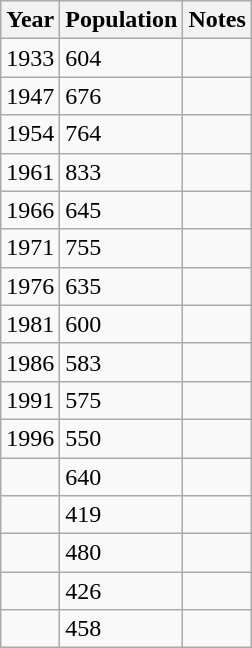<table class="wikitable">
<tr>
<th>Year</th>
<th>Population</th>
<th>Notes</th>
</tr>
<tr>
<td>1933</td>
<td>604</td>
<td></td>
</tr>
<tr>
<td>1947</td>
<td>676</td>
<td></td>
</tr>
<tr>
<td>1954</td>
<td>764</td>
<td></td>
</tr>
<tr>
<td>1961</td>
<td>833</td>
<td></td>
</tr>
<tr>
<td>1966</td>
<td>645</td>
<td></td>
</tr>
<tr>
<td>1971</td>
<td>755</td>
<td></td>
</tr>
<tr>
<td>1976</td>
<td>635</td>
<td></td>
</tr>
<tr>
<td>1981</td>
<td>600</td>
<td></td>
</tr>
<tr>
<td>1986</td>
<td>583</td>
<td></td>
</tr>
<tr>
<td>1991</td>
<td>575</td>
<td></td>
</tr>
<tr>
<td>1996</td>
<td>550</td>
<td></td>
</tr>
<tr>
<td></td>
<td>640</td>
<td></td>
</tr>
<tr>
<td></td>
<td>419</td>
<td></td>
</tr>
<tr>
<td></td>
<td>480</td>
<td></td>
</tr>
<tr>
<td></td>
<td>426</td>
<td></td>
</tr>
<tr>
<td></td>
<td>458</td>
<td></td>
</tr>
</table>
